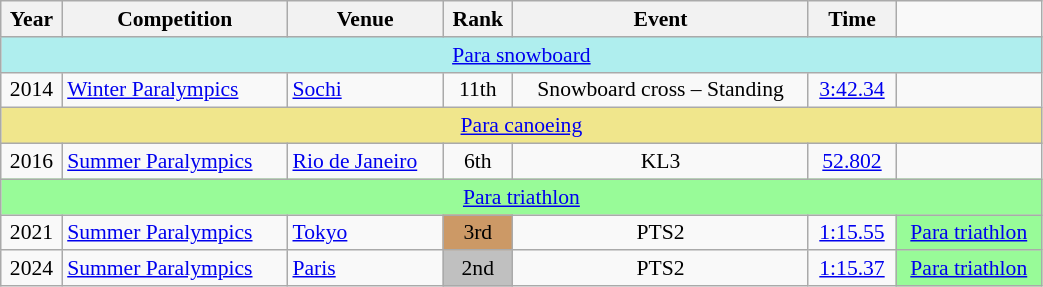<table class="wikitable" width=55% style="font-size:90%; text-align:center;">
<tr>
<th>Year</th>
<th>Competition</th>
<th>Venue</th>
<th>Rank</th>
<th>Event</th>
<th>Time</th>
</tr>
<tr>
<td bgcolor=PaleTurquoise colspan=13><a href='#'>Para snowboard</a></td>
</tr>
<tr>
<td>2014</td>
<td align=left><a href='#'>Winter Paralympics</a></td>
<td align=left> <a href='#'>Sochi</a></td>
<td>11th</td>
<td>Snowboard cross – Standing</td>
<td><a href='#'>3:42.34</a></td>
</tr>
<tr>
<td bgcolor=Khaki colspan=13><a href='#'>Para canoeing</a></td>
</tr>
<tr>
<td>2016</td>
<td align=left><a href='#'>Summer Paralympics</a></td>
<td align=left> <a href='#'>Rio de Janeiro</a></td>
<td>6th</td>
<td>KL3</td>
<td><a href='#'>52.802</a></td>
</tr>
<tr>
<td bgcolor=PaleGreen colspan=13><a href='#'>Para triathlon</a></td>
</tr>
<tr>
<td>2021</td>
<td align=left><a href='#'>Summer Paralympics</a></td>
<td align=left> <a href='#'>Tokyo</a></td>
<td bgcolor=cc9966>3rd</td>
<td>PTS2</td>
<td><a href='#'>1:15.55</a></td>
<td bgcolor=PaleGreen colspan=13><a href='#'>Para triathlon</a></td>
</tr>
<tr>
<td>2024</td>
<td align=left><a href='#'>Summer Paralympics</a></td>
<td align=left> <a href='#'>Paris</a></td>
<td bgcolor=cococo>2nd</td>
<td>PTS2</td>
<td><a href='#'>1:15.37</a></td>
<td bgcolor=PaleGreen colspan=13><a href='#'>Para triathlon</a></td>
</tr>
</table>
